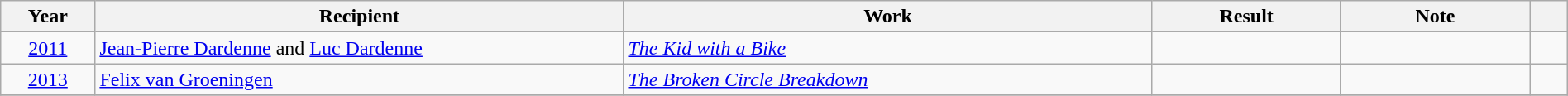<table class="wikitable plainrowheaders" width="100%">
<tr>
<th width="5%">Year<br></th>
<th width="28%">Recipient</th>
<th width="28%">Work</th>
<th width="10%">Result</th>
<th width="10%">Note</th>
<th width="2%"></th>
</tr>
<tr>
<td align="center"><a href='#'>2011</a><br></td>
<td><a href='#'>Jean-Pierre Dardenne</a> and <a href='#'>Luc Dardenne</a></td>
<td><em><a href='#'>The Kid with a Bike</a></em></td>
<td></td>
<td></td>
<td align="center"></td>
</tr>
<tr>
<td align="center"><a href='#'>2013</a><br></td>
<td><a href='#'>Felix van Groeningen</a></td>
<td><em><a href='#'>The Broken Circle Breakdown</a></em></td>
<td></td>
<td></td>
<td align="center"></td>
</tr>
<tr>
</tr>
</table>
